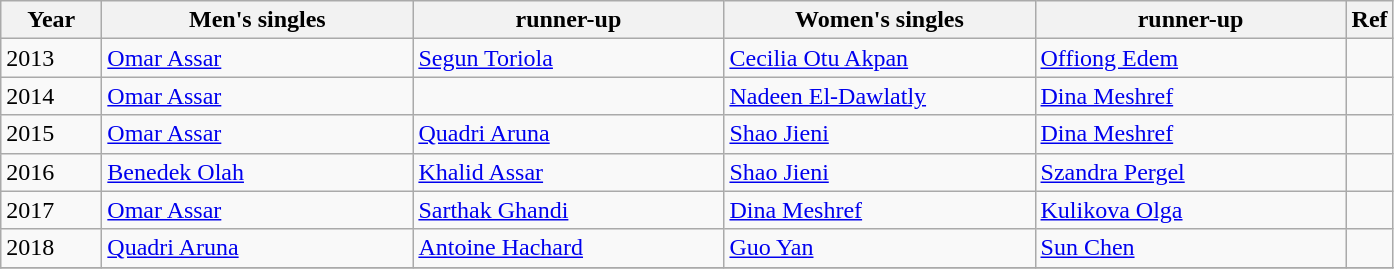<table class="wikitable">
<tr>
<th width="60">Year</th>
<th width="200">Men's singles</th>
<th width="200">runner-up</th>
<th width="200">Women's singles</th>
<th width="200">runner-up</th>
<th>Ref</th>
</tr>
<tr>
<td>2013</td>
<td> <a href='#'>Omar Assar</a></td>
<td> <a href='#'>Segun Toriola</a></td>
<td> <a href='#'>Cecilia Otu Akpan</a></td>
<td> <a href='#'>Offiong Edem</a></td>
<td></td>
</tr>
<tr>
<td>2014</td>
<td> <a href='#'>Omar Assar</a></td>
<td></td>
<td> <a href='#'>Nadeen El-Dawlatly</a></td>
<td> <a href='#'>Dina Meshref</a></td>
<td></td>
</tr>
<tr>
<td>2015</td>
<td> <a href='#'>Omar Assar</a></td>
<td> <a href='#'>Quadri Aruna</a></td>
<td> <a href='#'>Shao Jieni</a></td>
<td> <a href='#'>Dina Meshref</a></td>
<td></td>
</tr>
<tr>
<td>2016</td>
<td> <a href='#'>Benedek Olah</a></td>
<td> <a href='#'>Khalid Assar</a></td>
<td> <a href='#'>Shao Jieni</a></td>
<td> <a href='#'>Szandra Pergel</a></td>
<td></td>
</tr>
<tr>
<td>2017</td>
<td> <a href='#'>Omar Assar</a></td>
<td> <a href='#'>Sarthak Ghandi</a></td>
<td> <a href='#'>Dina Meshref</a></td>
<td> <a href='#'>Kulikova Olga</a></td>
<td></td>
</tr>
<tr>
<td>2018</td>
<td> <a href='#'>Quadri Aruna</a></td>
<td> <a href='#'>Antoine Hachard</a></td>
<td> <a href='#'>Guo Yan</a></td>
<td> <a href='#'>Sun Chen</a></td>
<td></td>
</tr>
<tr>
</tr>
</table>
